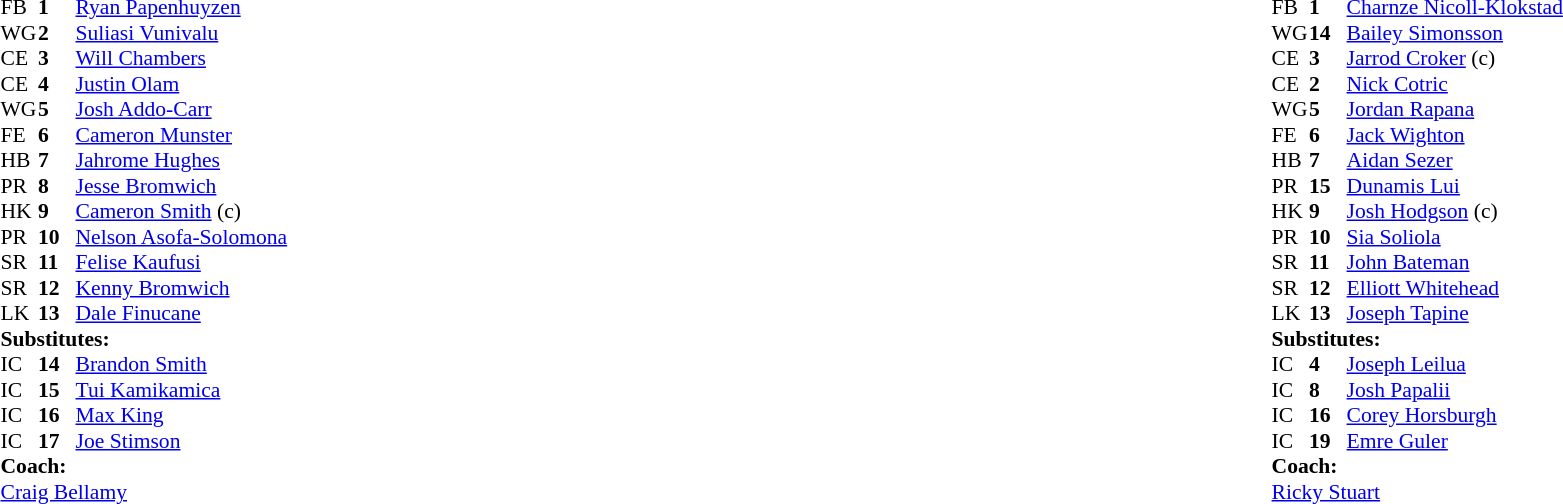<table class="mw-collapsible mw-collapsed" width="100%">
<tr>
<td valign="top" width="50%"><br><table cellspacing="0" cellpadding="0" style="font-size: 90%">
<tr>
<th width="25"></th>
<th width="25"></th>
</tr>
<tr>
<td>FB</td>
<td><strong>1</strong></td>
<td><a href='#'>Ryan Papenhuyzen</a></td>
</tr>
<tr>
<td>WG</td>
<td><strong>2</strong></td>
<td><a href='#'>Suliasi Vunivalu</a></td>
</tr>
<tr>
<td>CE</td>
<td><strong>3</strong></td>
<td><a href='#'>Will Chambers</a></td>
</tr>
<tr>
<td>CE</td>
<td><strong>4</strong></td>
<td><a href='#'>Justin Olam</a></td>
</tr>
<tr>
<td>WG</td>
<td><strong>5</strong></td>
<td><a href='#'>Josh Addo-Carr</a></td>
</tr>
<tr>
<td>FE</td>
<td><strong>6</strong></td>
<td><a href='#'>Cameron Munster</a></td>
</tr>
<tr>
<td>HB</td>
<td><strong>7</strong></td>
<td><a href='#'>Jahrome Hughes</a></td>
</tr>
<tr>
<td>PR</td>
<td><strong>8</strong></td>
<td><a href='#'>Jesse Bromwich</a></td>
</tr>
<tr>
<td>HK</td>
<td><strong>9</strong></td>
<td><a href='#'>Cameron Smith</a> (c)</td>
</tr>
<tr>
<td>PR</td>
<td><strong>10</strong></td>
<td><a href='#'>Nelson Asofa-Solomona</a></td>
</tr>
<tr>
<td>SR</td>
<td><strong>11</strong></td>
<td><a href='#'>Felise Kaufusi</a></td>
</tr>
<tr>
<td>SR</td>
<td><strong>12</strong></td>
<td><a href='#'>Kenny Bromwich</a></td>
</tr>
<tr>
<td>LK</td>
<td><strong>13</strong></td>
<td><a href='#'>Dale Finucane</a></td>
</tr>
<tr>
<td colspan="3"><strong>Substitutes:</strong></td>
</tr>
<tr>
<td>IC</td>
<td><strong>14</strong></td>
<td><a href='#'>Brandon Smith</a></td>
</tr>
<tr>
<td>IC</td>
<td><strong>15</strong></td>
<td><a href='#'>Tui Kamikamica</a></td>
</tr>
<tr>
<td>IC</td>
<td><strong>16</strong></td>
<td><a href='#'>Max King</a></td>
</tr>
<tr>
<td>IC</td>
<td><strong>17</strong></td>
<td><a href='#'>Joe Stimson</a></td>
</tr>
<tr>
<td colspan="3"><strong>Coach:</strong></td>
</tr>
<tr>
<td colspan="4"><a href='#'>Craig Bellamy</a></td>
</tr>
</table>
</td>
<td valign="top" width="50%"><br><table cellspacing="0" cellpadding="0" align="center" style="font-size: 90%">
<tr>
<th width="25"></th>
<th width="25"></th>
</tr>
<tr>
<td>FB</td>
<td><strong>1</strong></td>
<td><a href='#'>Charnze Nicoll-Klokstad</a></td>
</tr>
<tr>
<td>WG</td>
<td><strong>14</strong></td>
<td><a href='#'>Bailey Simonsson</a></td>
</tr>
<tr>
<td>CE</td>
<td><strong>3</strong></td>
<td><a href='#'>Jarrod Croker</a> (c)</td>
</tr>
<tr>
<td>CE</td>
<td><strong>2</strong></td>
<td><a href='#'>Nick Cotric</a></td>
</tr>
<tr>
<td>WG</td>
<td><strong>5</strong></td>
<td><a href='#'>Jordan Rapana</a></td>
</tr>
<tr>
<td>FE</td>
<td><strong>6</strong></td>
<td><a href='#'>Jack Wighton</a></td>
</tr>
<tr>
<td>HB</td>
<td><strong>7</strong></td>
<td><a href='#'>Aidan Sezer</a></td>
</tr>
<tr>
<td>PR</td>
<td><strong>15</strong></td>
<td><a href='#'>Dunamis Lui</a></td>
</tr>
<tr>
<td>HK</td>
<td><strong>9</strong></td>
<td><a href='#'>Josh Hodgson</a> (c)</td>
</tr>
<tr>
<td>PR</td>
<td><strong>10</strong></td>
<td><a href='#'>Sia Soliola</a></td>
</tr>
<tr>
<td>SR</td>
<td><strong>11</strong></td>
<td><a href='#'>John Bateman</a></td>
</tr>
<tr>
<td>SR</td>
<td><strong>12</strong></td>
<td><a href='#'>Elliott Whitehead</a></td>
</tr>
<tr>
<td>LK</td>
<td><strong>13</strong></td>
<td><a href='#'>Joseph Tapine</a></td>
</tr>
<tr>
<td colspan="3"><strong>Substitutes:</strong></td>
</tr>
<tr>
<td>IC</td>
<td><strong>4</strong></td>
<td><a href='#'>Joseph Leilua</a></td>
</tr>
<tr>
<td>IC</td>
<td><strong>8</strong></td>
<td><a href='#'>Josh Papalii</a></td>
</tr>
<tr>
<td>IC</td>
<td><strong>16</strong></td>
<td><a href='#'>Corey Horsburgh</a></td>
</tr>
<tr>
<td>IC</td>
<td><strong>19</strong></td>
<td><a href='#'>Emre Guler</a></td>
</tr>
<tr>
<td colspan="3"><strong>Coach:</strong></td>
</tr>
<tr>
<td colspan="4"><a href='#'>Ricky Stuart</a></td>
</tr>
</table>
</td>
</tr>
</table>
